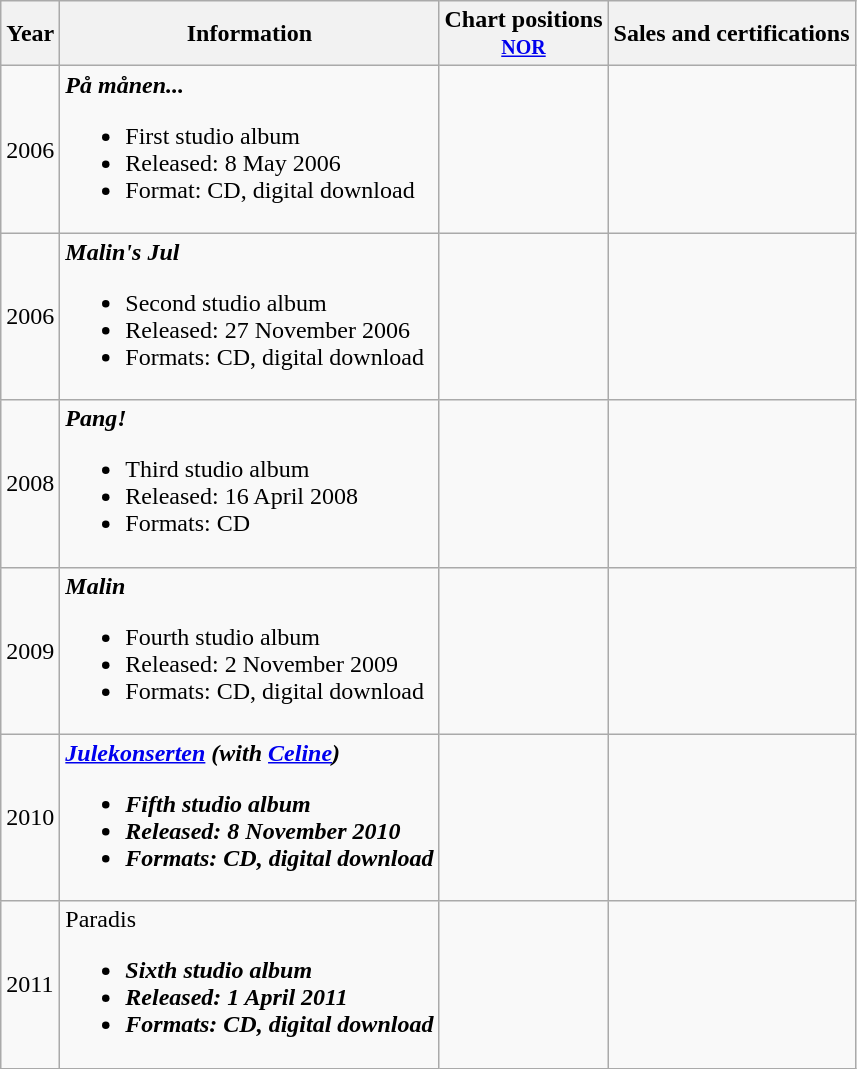<table class="wikitable">
<tr>
<th>Year</th>
<th>Information</th>
<th>Chart positions<br><small><a href='#'>NOR</a></small></th>
<th>Sales and certifications</th>
</tr>
<tr>
<td>2006</td>
<td><strong><em>På månen...</em></strong><br><ul><li>First studio album</li><li>Released: 8 May 2006</li><li>Format: CD, digital download</li></ul></td>
<td></td>
<td></td>
</tr>
<tr>
<td>2006</td>
<td><strong><em>Malin's Jul</em></strong><br><ul><li>Second studio album</li><li>Released: 27 November 2006</li><li>Formats: CD, digital download</li></ul></td>
<td></td>
<td></td>
</tr>
<tr>
<td>2008</td>
<td><strong><em>Pang!</em></strong><br><ul><li>Third studio album</li><li>Released: 16 April 2008</li><li>Formats: CD</li></ul></td>
<td></td>
<td></td>
</tr>
<tr>
<td>2009</td>
<td><strong><em>Malin</em></strong><br><ul><li>Fourth studio album</li><li>Released: 2 November 2009</li><li>Formats: CD, digital download</li></ul></td>
<td></td>
<td></td>
</tr>
<tr>
<td>2010</td>
<td><strong><em><a href='#'>Julekonserten</a><strong> (with <a href='#'>Celine</a>)<em><br><ul><li>Fifth studio album</li><li>Released: 8 November 2010</li><li>Formats: CD, digital download</li></ul></td>
<td></td>
<td></td>
</tr>
<tr>
<td>2011</td>
<td></em></strong>Paradis<strong><em><br><ul><li>Sixth studio album</li><li>Released: 1 April 2011</li><li>Formats: CD, digital download</li></ul></td>
<td></td>
<td></td>
</tr>
</table>
